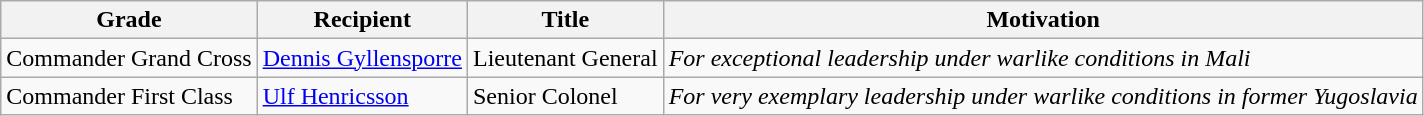<table class="wikitable">
<tr>
<th>Grade</th>
<th>Recipient</th>
<th>Title</th>
<th>Motivation</th>
</tr>
<tr>
<td>Commander Grand Cross</td>
<td><a href='#'>Dennis Gyllensporre</a></td>
<td>Lieutenant General</td>
<td><em>For exceptional leadership under warlike conditions in Mali</em></td>
</tr>
<tr>
<td>Commander First Class</td>
<td><a href='#'>Ulf Henricsson</a></td>
<td>Senior Colonel</td>
<td><em>For very exemplary leadership under warlike conditions in former Yugoslavia</em></td>
</tr>
</table>
